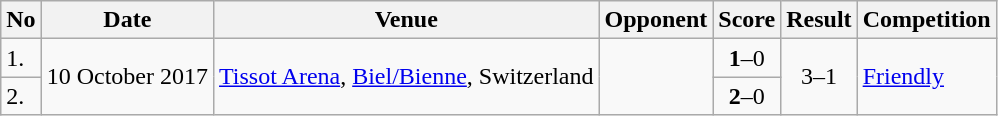<table class="wikitable">
<tr>
<th>No</th>
<th>Date</th>
<th>Venue</th>
<th>Opponent</th>
<th>Score</th>
<th>Result</th>
<th>Competition</th>
</tr>
<tr>
<td>1.</td>
<td rowspan="2">10 October 2017</td>
<td rowspan="2"><a href='#'>Tissot Arena</a>, <a href='#'>Biel/Bienne</a>, Switzerland</td>
<td rowspan="2"></td>
<td align=center><strong>1</strong>–0</td>
<td rowspan="2" style="text-align:center">3–1</td>
<td rowspan="2"><a href='#'>Friendly</a></td>
</tr>
<tr>
<td>2.</td>
<td align=center><strong>2</strong>–0</td>
</tr>
</table>
